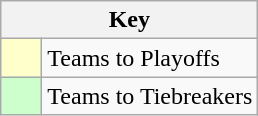<table class="wikitable" style="text-align: center;">
<tr>
<th colspan=2>Key</th>
</tr>
<tr>
<td style="background:#ffffcc; width:20px;"></td>
<td align=left>Teams to Playoffs</td>
</tr>
<tr>
<td style="background:#ccffcc; width:20px;"></td>
<td align=left>Teams to Tiebreakers</td>
</tr>
</table>
